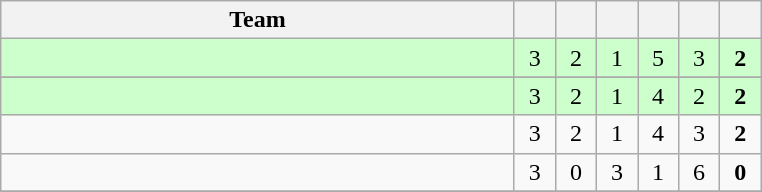<table class=wikitable style="text-align:center">
<tr>
<th width=335>Team</th>
<th width=20></th>
<th width=20></th>
<th width=20></th>
<th width=20></th>
<th width=20></th>
<th width=20></th>
</tr>
<tr bgcolor=ccffcc>
<td style="text-align:left"></td>
<td>3</td>
<td>2</td>
<td>1</td>
<td>5</td>
<td>3</td>
<td><strong>2</strong></td>
</tr>
<tr>
</tr>
<tr bgcolor=ccffcc>
<td style="text-align:left"></td>
<td>3</td>
<td>2</td>
<td>1</td>
<td>4</td>
<td>2</td>
<td><strong>2</strong></td>
</tr>
<tr>
<td style="text-align:left"></td>
<td>3</td>
<td>2</td>
<td>1</td>
<td>4</td>
<td>3</td>
<td><strong>2</strong></td>
</tr>
<tr>
<td style="text-align:left"></td>
<td>3</td>
<td>0</td>
<td>3</td>
<td>1</td>
<td>6</td>
<td><strong>0</strong></td>
</tr>
<tr>
</tr>
</table>
